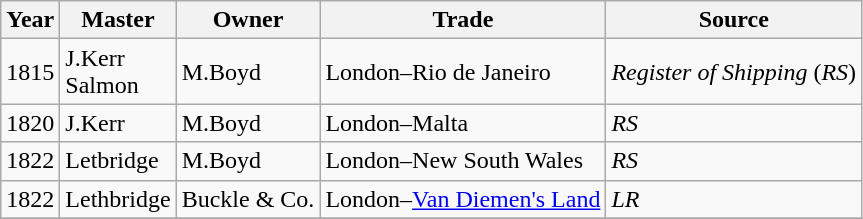<table class=" wikitable">
<tr>
<th>Year</th>
<th>Master</th>
<th>Owner</th>
<th>Trade</th>
<th>Source</th>
</tr>
<tr>
<td>1815</td>
<td>J.Kerr<br>Salmon</td>
<td>M.Boyd</td>
<td>London–Rio de Janeiro</td>
<td><em>Register of Shipping</em> (<em>RS</em>)</td>
</tr>
<tr>
<td>1820</td>
<td>J.Kerr</td>
<td>M.Boyd</td>
<td>London–Malta</td>
<td><em>RS</em></td>
</tr>
<tr>
<td>1822</td>
<td>Letbridge</td>
<td>M.Boyd</td>
<td>London–New South Wales</td>
<td><em>RS</em></td>
</tr>
<tr>
<td>1822</td>
<td>Lethbridge</td>
<td>Buckle & Co.</td>
<td>London–<a href='#'>Van Diemen's Land</a></td>
<td><em>LR</em></td>
</tr>
<tr>
</tr>
</table>
